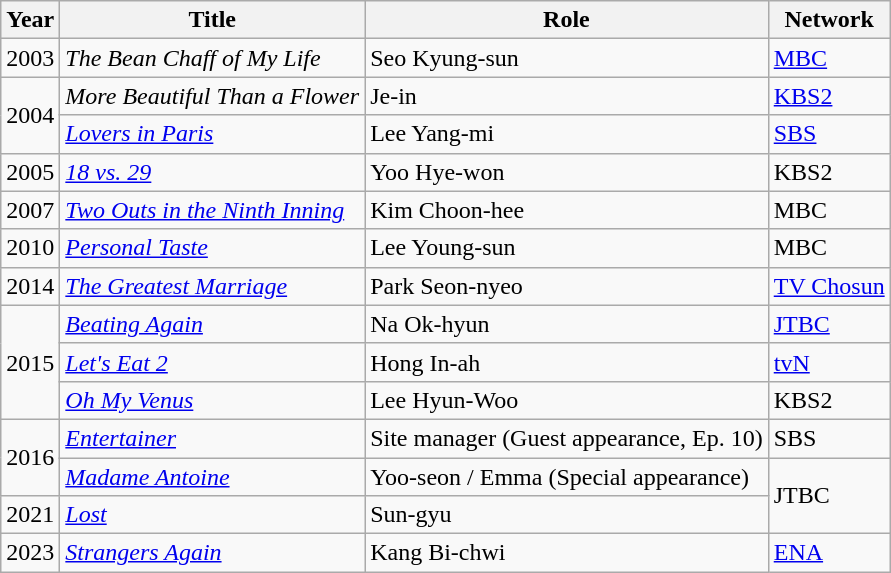<table class="wikitable sortable" border="1">
<tr>
<th>Year</th>
<th>Title</th>
<th>Role</th>
<th>Network</th>
</tr>
<tr>
<td>2003</td>
<td><em>The Bean Chaff of My Life</em></td>
<td>Seo Kyung-sun</td>
<td><a href='#'>MBC</a></td>
</tr>
<tr>
<td rowspan=2>2004</td>
<td><em>More Beautiful Than a Flower</em></td>
<td>Je-in</td>
<td><a href='#'>KBS2</a></td>
</tr>
<tr>
<td><em><a href='#'>Lovers in Paris</a></em></td>
<td>Lee Yang-mi</td>
<td><a href='#'>SBS</a></td>
</tr>
<tr>
<td>2005</td>
<td><em><a href='#'>18 vs. 29</a></em></td>
<td>Yoo Hye-won</td>
<td>KBS2</td>
</tr>
<tr>
<td>2007</td>
<td><em><a href='#'>Two Outs in the Ninth Inning</a></em></td>
<td>Kim Choon-hee</td>
<td>MBC</td>
</tr>
<tr>
<td>2010</td>
<td><em><a href='#'>Personal Taste</a></em></td>
<td>Lee Young-sun</td>
<td>MBC</td>
</tr>
<tr>
<td>2014</td>
<td><em><a href='#'>The Greatest Marriage</a></em></td>
<td>Park Seon-nyeo</td>
<td><a href='#'>TV Chosun</a></td>
</tr>
<tr>
<td rowspan=3>2015</td>
<td><em><a href='#'>Beating Again</a></em></td>
<td>Na Ok-hyun</td>
<td><a href='#'>JTBC</a></td>
</tr>
<tr>
<td><em><a href='#'>Let's Eat 2</a></em></td>
<td>Hong In-ah</td>
<td><a href='#'>tvN</a></td>
</tr>
<tr>
<td><em><a href='#'>Oh My Venus</a></em></td>
<td>Lee Hyun-Woo</td>
<td>KBS2</td>
</tr>
<tr>
<td rowspan=2>2016</td>
<td><a href='#'><em>Entertainer</em></a></td>
<td>Site manager (Guest appearance, Ep. 10)</td>
<td>SBS</td>
</tr>
<tr>
<td><em><a href='#'>Madame Antoine</a></em></td>
<td>Yoo-seon / Emma (Special appearance)</td>
<td rowspan=2>JTBC</td>
</tr>
<tr>
<td>2021</td>
<td><em><a href='#'>Lost</a></em></td>
<td>Sun-gyu</td>
</tr>
<tr>
<td>2023</td>
<td><em><a href='#'>Strangers Again</a></em></td>
<td>Kang Bi-chwi</td>
<td><a href='#'>ENA</a></td>
</tr>
</table>
